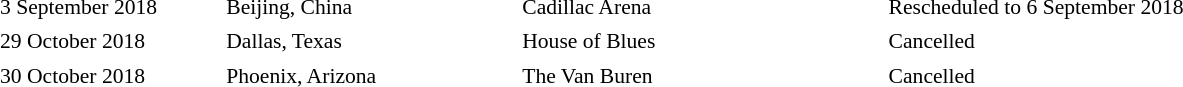<table cellpadding="2" style="border:0 solid darkgrey; font-size:90%">
<tr>
<th style="width:150px;"></th>
<th style="width:200px;"></th>
<th style="width:250px;"></th>
<th style="width:700px;"></th>
</tr>
<tr border="0">
</tr>
<tr>
<td>3 September 2018</td>
<td>Beijing, China</td>
<td>Cadillac Arena</td>
<td>Rescheduled to 6 September 2018</td>
</tr>
<tr>
<td>29 October 2018</td>
<td>Dallas, Texas</td>
<td>House of Blues</td>
<td>Cancelled</td>
</tr>
<tr>
<td>30 October 2018</td>
<td>Phoenix, Arizona</td>
<td>The Van Buren</td>
<td>Cancelled</td>
</tr>
<tr>
</tr>
</table>
